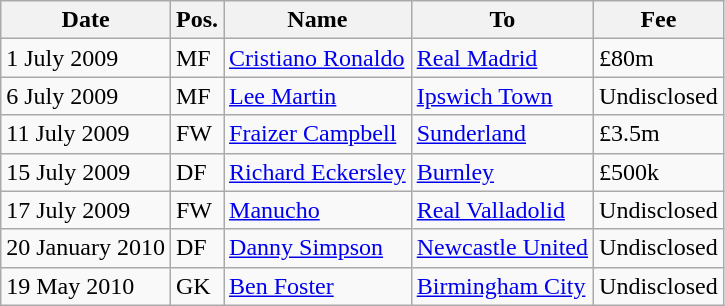<table class="wikitable">
<tr>
<th>Date</th>
<th>Pos.</th>
<th>Name</th>
<th>To</th>
<th>Fee</th>
</tr>
<tr>
<td>1 July 2009</td>
<td>MF</td>
<td> <a href='#'>Cristiano Ronaldo</a></td>
<td> <a href='#'>Real Madrid</a></td>
<td>£80m</td>
</tr>
<tr>
<td>6 July 2009</td>
<td>MF</td>
<td> <a href='#'>Lee Martin</a></td>
<td> <a href='#'>Ipswich Town</a></td>
<td>Undisclosed</td>
</tr>
<tr>
<td>11 July 2009</td>
<td>FW</td>
<td> <a href='#'>Fraizer Campbell</a></td>
<td> <a href='#'>Sunderland</a></td>
<td>£3.5m</td>
</tr>
<tr>
<td>15 July 2009</td>
<td>DF</td>
<td> <a href='#'>Richard Eckersley</a></td>
<td> <a href='#'>Burnley</a></td>
<td>£500k</td>
</tr>
<tr>
<td>17 July 2009</td>
<td>FW</td>
<td> <a href='#'>Manucho</a></td>
<td> <a href='#'>Real Valladolid</a></td>
<td>Undisclosed</td>
</tr>
<tr>
<td>20 January 2010</td>
<td>DF</td>
<td> <a href='#'>Danny Simpson</a></td>
<td> <a href='#'>Newcastle United</a></td>
<td>Undisclosed</td>
</tr>
<tr>
<td>19 May 2010</td>
<td>GK</td>
<td> <a href='#'>Ben Foster</a></td>
<td> <a href='#'>Birmingham City</a></td>
<td>Undisclosed</td>
</tr>
</table>
